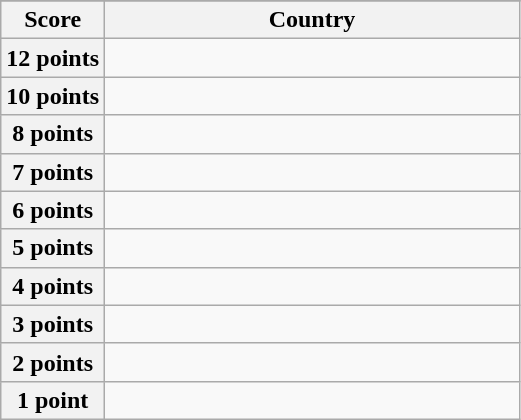<table class="wikitable">
<tr>
</tr>
<tr>
<th scope="col" width="20%">Score</th>
<th scope="col">Country</th>
</tr>
<tr>
<th scope="row">12 points</th>
<td></td>
</tr>
<tr>
<th scope="row">10 points</th>
<td></td>
</tr>
<tr>
<th scope="row">8 points</th>
<td></td>
</tr>
<tr>
<th scope="row">7 points</th>
<td></td>
</tr>
<tr>
<th scope="row">6 points</th>
<td></td>
</tr>
<tr>
<th scope="row">5 points</th>
<td></td>
</tr>
<tr>
<th scope="row">4 points</th>
<td></td>
</tr>
<tr>
<th scope="row">3 points</th>
<td></td>
</tr>
<tr>
<th scope="row">2 points</th>
<td></td>
</tr>
<tr>
<th scope="row">1 point</th>
<td></td>
</tr>
</table>
